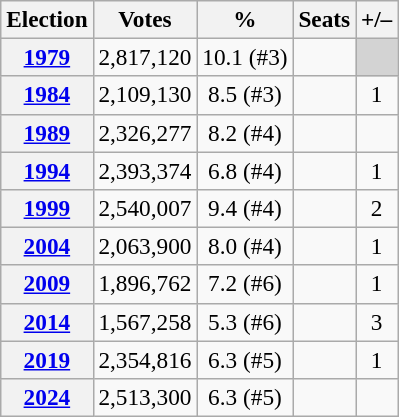<table class="wikitable" style="font-size:97%; text-align:center;">
<tr>
<th>Election</th>
<th>Votes</th>
<th>%</th>
<th>Seats</th>
<th>+/–</th>
</tr>
<tr>
<th><a href='#'>1979</a></th>
<td>2,817,120</td>
<td>10.1 (#3)</td>
<td></td>
<td bgcolor="lightgrey"></td>
</tr>
<tr>
<th><a href='#'>1984</a></th>
<td>2,109,130</td>
<td>8.5 (#3)</td>
<td></td>
<td> 1</td>
</tr>
<tr>
<th><a href='#'>1989</a></th>
<td>2,326,277</td>
<td>8.2 (#4)</td>
<td></td>
<td></td>
</tr>
<tr>
<th><a href='#'>1994</a></th>
<td>2,393,374</td>
<td>6.8 (#4)</td>
<td></td>
<td> 1</td>
</tr>
<tr>
<th><a href='#'>1999</a></th>
<td>2,540,007</td>
<td>9.4 (#4)</td>
<td></td>
<td> 2</td>
</tr>
<tr>
<th><a href='#'>2004</a></th>
<td>2,063,900</td>
<td>8.0 (#4)</td>
<td></td>
<td> 1</td>
</tr>
<tr>
<th><a href='#'>2009</a></th>
<td>1,896,762</td>
<td>7.2 (#6)</td>
<td></td>
<td> 1</td>
</tr>
<tr>
<th><a href='#'>2014</a></th>
<td>1,567,258</td>
<td>5.3 (#6)</td>
<td></td>
<td> 3</td>
</tr>
<tr>
<th><a href='#'>2019</a></th>
<td>2,354,816</td>
<td>6.3 (#5)</td>
<td></td>
<td> 1</td>
</tr>
<tr>
<th><a href='#'>2024</a></th>
<td>2,513,300</td>
<td>6.3 (#5)</td>
<td></td>
<td></td>
</tr>
</table>
